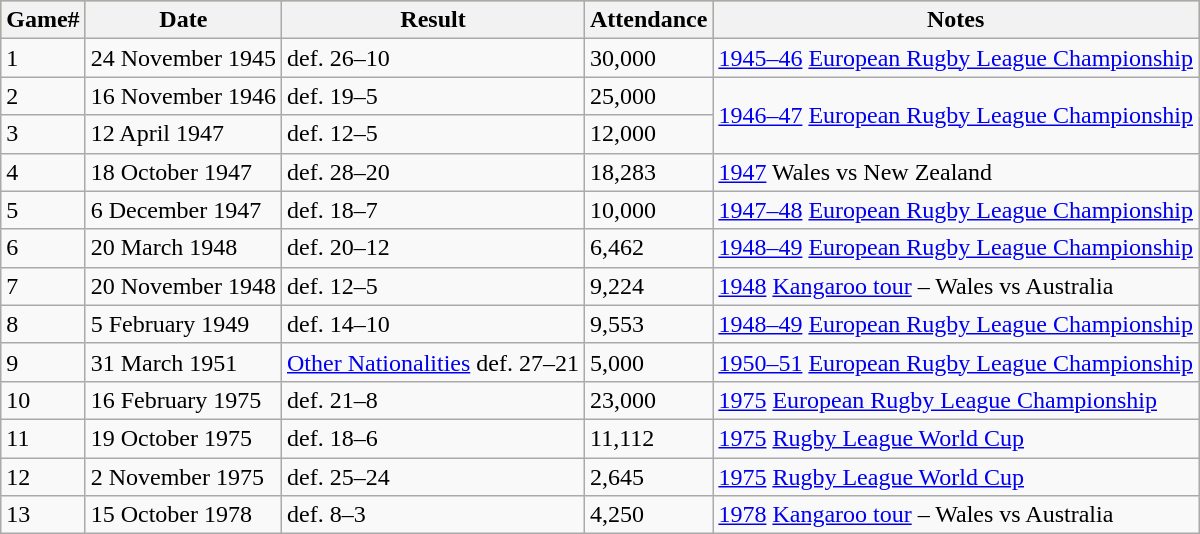<table class="wikitable">
<tr style="background:#bdb76b;">
<th>Game#</th>
<th>Date</th>
<th>Result</th>
<th>Attendance</th>
<th>Notes</th>
</tr>
<tr>
<td>1</td>
<td>24 November 1945</td>
<td> def.  26–10</td>
<td>30,000</td>
<td><a href='#'>1945–46</a> <a href='#'>European Rugby League Championship</a></td>
</tr>
<tr>
<td>2</td>
<td>16 November 1946</td>
<td> def.  19–5</td>
<td>25,000</td>
<td rowspan="2"><a href='#'>1946–47</a> <a href='#'>European Rugby League Championship</a></td>
</tr>
<tr>
<td>3</td>
<td>12 April 1947</td>
<td> def.  12–5</td>
<td>12,000</td>
</tr>
<tr>
<td>4</td>
<td>18 October 1947</td>
<td> def.  28–20</td>
<td>18,283</td>
<td><a href='#'>1947</a> Wales vs New Zealand</td>
</tr>
<tr>
<td>5</td>
<td>6 December 1947</td>
<td> def.  18–7</td>
<td>10,000</td>
<td><a href='#'>1947–48</a> <a href='#'>European Rugby League Championship</a></td>
</tr>
<tr>
<td>6</td>
<td>20 March 1948</td>
<td> def.  20–12</td>
<td>6,462</td>
<td><a href='#'>1948–49</a> <a href='#'>European Rugby League Championship</a></td>
</tr>
<tr>
<td>7</td>
<td>20 November 1948</td>
<td> def.  12–5</td>
<td>9,224</td>
<td><a href='#'>1948</a> <a href='#'>Kangaroo tour</a> – Wales vs Australia</td>
</tr>
<tr>
<td>8</td>
<td>5 February 1949</td>
<td> def.  14–10</td>
<td>9,553</td>
<td><a href='#'>1948–49</a> <a href='#'>European Rugby League Championship</a></td>
</tr>
<tr>
<td>9</td>
<td>31 March 1951</td>
<td><a href='#'>Other Nationalities</a> def.  27–21</td>
<td>5,000</td>
<td><a href='#'>1950–51</a> <a href='#'>European Rugby League Championship</a></td>
</tr>
<tr>
<td>10</td>
<td>16 February 1975</td>
<td> def.  21–8</td>
<td>23,000</td>
<td><a href='#'>1975</a> <a href='#'>European Rugby League Championship</a></td>
</tr>
<tr>
<td>11</td>
<td>19 October 1975</td>
<td> def.  18–6</td>
<td>11,112</td>
<td><a href='#'>1975</a> <a href='#'>Rugby League World Cup</a></td>
</tr>
<tr>
<td>12</td>
<td>2 November 1975</td>
<td> def.  25–24</td>
<td>2,645</td>
<td><a href='#'>1975</a> <a href='#'>Rugby League World Cup</a></td>
</tr>
<tr>
<td>13</td>
<td>15 October 1978</td>
<td> def.  8–3</td>
<td>4,250</td>
<td><a href='#'>1978</a> <a href='#'>Kangaroo tour</a> –  Wales vs Australia</td>
</tr>
</table>
